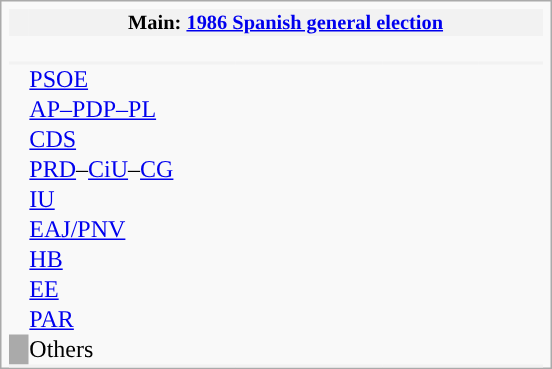<table class="infobox vcard" style="width:23.0em; padding:0.3em; padding-bottom:0em;" cellspacing=0>
<tr>
<td style="background:#F2F2F2; vertical-align:middle; padding:0.4em;" width="30px"></td>
<th colspan="4" style="text-align:center; background:#F2F2F2; font-size:0.85em; width:100%; vertical-align:middle;">Main: <a href='#'>1986 Spanish general election</a></th>
</tr>
<tr>
<td colspan="5" style="text-align:center; font-size:0.85em; padding:0.5em 0em;">  </td>
</tr>
<tr>
<td colspan="5"></td>
</tr>
<tr>
<td colspan="5"></td>
</tr>
<tr>
<th colspan="2" width="85px" style="background:#F2F2F2;"></th>
<th width="70px" style="background:#F2F2F2;"></th>
<th width="45px" style="background:#F2F2F2;"></th>
<th width="30px" style="background:#F2F2F2;"></th>
</tr>
<tr>
<td style="background:"></td>
<td><a href='#'>PSOE</a></td>
<td></td>
<td></td>
<td></td>
</tr>
<tr>
<td style="background:"></td>
<td><a href='#'>AP–PDP–PL</a></td>
<td></td>
<td></td>
<td></td>
</tr>
<tr>
<td style="background:"></td>
<td><a href='#'>CDS</a></td>
<td></td>
<td></td>
<td></td>
</tr>
<tr>
<td style="background:"></td>
<td><a href='#'>PRD</a>–<a href='#'>CiU</a>–<a href='#'>CG</a></td>
<td></td>
<td></td>
<td></td>
</tr>
<tr>
<td style="background:"></td>
<td><a href='#'>IU</a></td>
<td></td>
<td></td>
<td></td>
</tr>
<tr>
<td style="background:"></td>
<td><a href='#'>EAJ/PNV</a></td>
<td></td>
<td></td>
<td></td>
</tr>
<tr>
<td style="background:"></td>
<td><a href='#'>HB</a></td>
<td></td>
<td></td>
<td></td>
</tr>
<tr>
<td style="background:"></td>
<td><a href='#'>EE</a></td>
<td></td>
<td></td>
<td></td>
</tr>
<tr>
<td style="background:"></td>
<td><a href='#'>PAR</a></td>
<td></td>
<td></td>
<td></td>
</tr>
<tr>
<td style="background:#AAAAAA;"></td>
<td>Others</td>
<td></td>
<td></td>
<td></td>
</tr>
<tr>
<th colspan="2" style="background:#F2F2F2;"></th>
<th style="background:#F2F2F2;"></th>
<th style="background:#F2F2F2;"></th>
<th style="background:#F2F2F2;"></th>
</tr>
</table>
